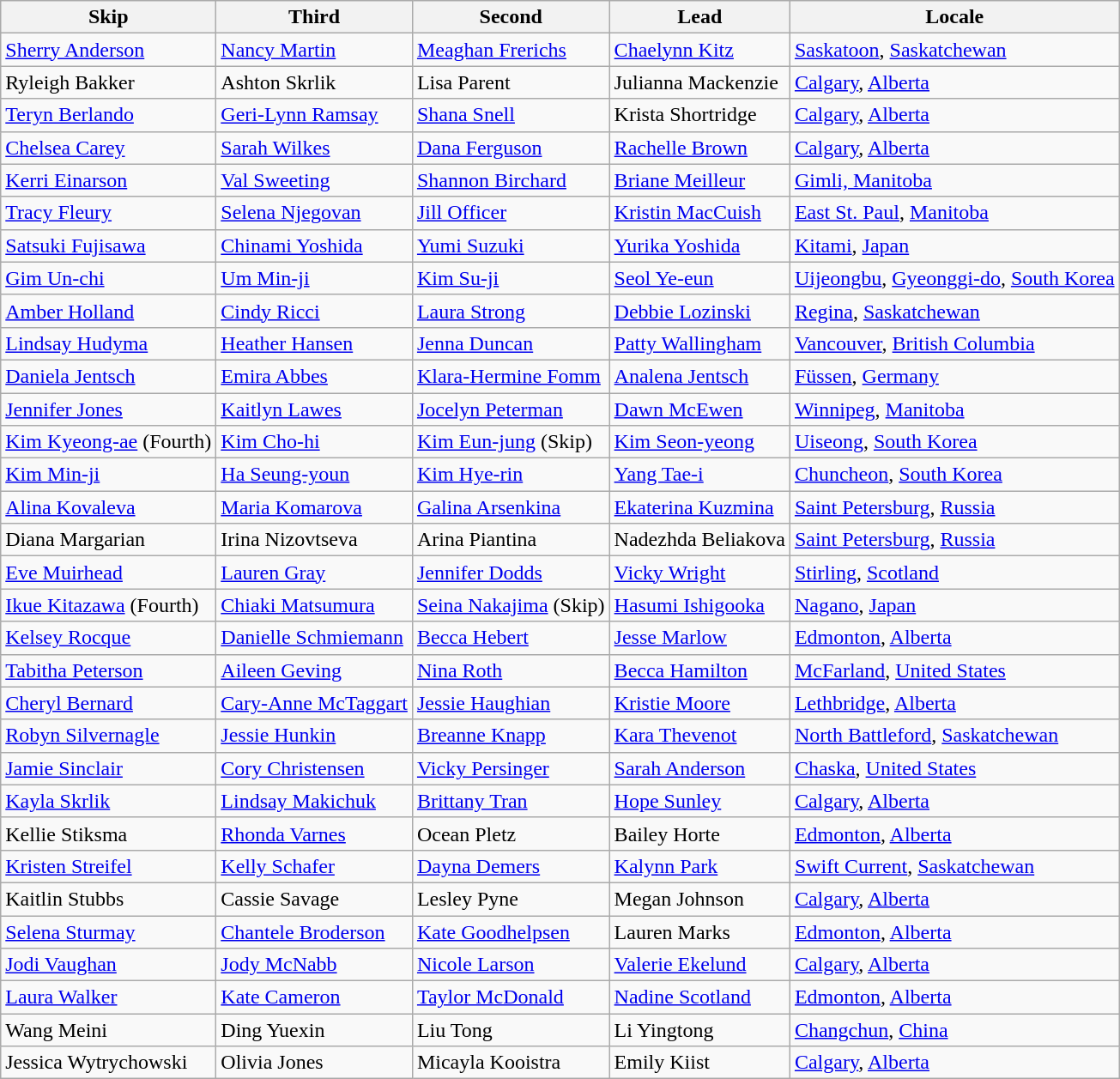<table class=wikitable>
<tr>
<th>Skip</th>
<th>Third</th>
<th>Second</th>
<th>Lead</th>
<th>Locale</th>
</tr>
<tr>
<td><a href='#'>Sherry Anderson</a></td>
<td><a href='#'>Nancy Martin</a></td>
<td><a href='#'>Meaghan Frerichs</a></td>
<td><a href='#'>Chaelynn Kitz</a></td>
<td> <a href='#'>Saskatoon</a>, <a href='#'>Saskatchewan</a></td>
</tr>
<tr>
<td>Ryleigh Bakker</td>
<td>Ashton Skrlik</td>
<td>Lisa Parent</td>
<td>Julianna Mackenzie</td>
<td> <a href='#'>Calgary</a>, <a href='#'>Alberta</a></td>
</tr>
<tr>
<td><a href='#'>Teryn Berlando</a></td>
<td><a href='#'>Geri-Lynn Ramsay</a></td>
<td><a href='#'>Shana Snell</a></td>
<td>Krista Shortridge</td>
<td> <a href='#'>Calgary</a>, <a href='#'>Alberta</a></td>
</tr>
<tr>
<td><a href='#'>Chelsea Carey</a></td>
<td><a href='#'>Sarah Wilkes</a></td>
<td><a href='#'>Dana Ferguson</a></td>
<td><a href='#'>Rachelle Brown</a></td>
<td> <a href='#'>Calgary</a>, <a href='#'>Alberta</a></td>
</tr>
<tr>
<td><a href='#'>Kerri Einarson</a></td>
<td><a href='#'>Val Sweeting</a></td>
<td><a href='#'>Shannon Birchard</a></td>
<td><a href='#'>Briane Meilleur</a></td>
<td> <a href='#'>Gimli, Manitoba</a></td>
</tr>
<tr>
<td><a href='#'>Tracy Fleury</a></td>
<td><a href='#'>Selena Njegovan</a></td>
<td><a href='#'>Jill Officer</a></td>
<td><a href='#'>Kristin MacCuish</a></td>
<td> <a href='#'>East St. Paul</a>, <a href='#'>Manitoba</a></td>
</tr>
<tr>
<td><a href='#'>Satsuki Fujisawa</a></td>
<td><a href='#'>Chinami Yoshida</a></td>
<td><a href='#'>Yumi Suzuki</a></td>
<td><a href='#'>Yurika Yoshida</a></td>
<td> <a href='#'>Kitami</a>, <a href='#'>Japan</a></td>
</tr>
<tr>
<td><a href='#'>Gim Un-chi</a></td>
<td><a href='#'>Um Min-ji</a></td>
<td><a href='#'>Kim Su-ji</a></td>
<td><a href='#'>Seol Ye-eun</a></td>
<td> <a href='#'>Uijeongbu</a>, <a href='#'>Gyeonggi-do</a>, <a href='#'>South Korea</a></td>
</tr>
<tr>
<td><a href='#'>Amber Holland</a></td>
<td><a href='#'>Cindy Ricci</a></td>
<td><a href='#'>Laura Strong</a></td>
<td><a href='#'>Debbie Lozinski</a></td>
<td> <a href='#'>Regina</a>, <a href='#'>Saskatchewan</a></td>
</tr>
<tr>
<td><a href='#'>Lindsay Hudyma</a></td>
<td><a href='#'>Heather Hansen</a></td>
<td><a href='#'>Jenna Duncan</a></td>
<td><a href='#'>Patty Wallingham</a></td>
<td> <a href='#'>Vancouver</a>, <a href='#'>British Columbia</a></td>
</tr>
<tr>
<td><a href='#'>Daniela Jentsch</a></td>
<td><a href='#'>Emira Abbes</a></td>
<td><a href='#'>Klara-Hermine Fomm</a></td>
<td><a href='#'>Analena Jentsch</a></td>
<td> <a href='#'>Füssen</a>, <a href='#'>Germany</a></td>
</tr>
<tr>
<td><a href='#'>Jennifer Jones</a></td>
<td><a href='#'>Kaitlyn Lawes</a></td>
<td><a href='#'>Jocelyn Peterman</a></td>
<td><a href='#'>Dawn McEwen</a></td>
<td> <a href='#'>Winnipeg</a>, <a href='#'>Manitoba</a></td>
</tr>
<tr>
<td><a href='#'>Kim Kyeong-ae</a> (Fourth)</td>
<td><a href='#'>Kim Cho-hi</a></td>
<td><a href='#'>Kim Eun-jung</a> (Skip)</td>
<td><a href='#'>Kim Seon-yeong</a></td>
<td> <a href='#'>Uiseong</a>, <a href='#'>South Korea</a></td>
</tr>
<tr>
<td><a href='#'>Kim Min-ji</a></td>
<td><a href='#'>Ha Seung-youn</a></td>
<td><a href='#'>Kim Hye-rin</a></td>
<td><a href='#'>Yang Tae-i</a></td>
<td> <a href='#'>Chuncheon</a>, <a href='#'>South Korea</a></td>
</tr>
<tr>
<td><a href='#'>Alina Kovaleva</a></td>
<td><a href='#'>Maria Komarova</a></td>
<td><a href='#'>Galina Arsenkina</a></td>
<td><a href='#'>Ekaterina Kuzmina</a></td>
<td> <a href='#'>Saint Petersburg</a>, <a href='#'>Russia</a></td>
</tr>
<tr>
<td>Diana Margarian</td>
<td>Irina Nizovtseva</td>
<td>Arina Piantina</td>
<td>Nadezhda Beliakova</td>
<td> <a href='#'>Saint Petersburg</a>, <a href='#'>Russia</a></td>
</tr>
<tr>
<td><a href='#'>Eve Muirhead</a></td>
<td><a href='#'>Lauren Gray</a></td>
<td><a href='#'>Jennifer Dodds</a></td>
<td><a href='#'>Vicky Wright</a></td>
<td> <a href='#'>Stirling</a>, <a href='#'>Scotland</a></td>
</tr>
<tr>
<td><a href='#'>Ikue Kitazawa</a> (Fourth)</td>
<td><a href='#'>Chiaki Matsumura</a></td>
<td><a href='#'>Seina Nakajima</a> (Skip)</td>
<td><a href='#'>Hasumi Ishigooka</a></td>
<td> <a href='#'>Nagano</a>, <a href='#'>Japan</a></td>
</tr>
<tr>
<td><a href='#'>Kelsey Rocque</a></td>
<td><a href='#'>Danielle Schmiemann</a></td>
<td><a href='#'>Becca Hebert</a></td>
<td><a href='#'>Jesse Marlow</a></td>
<td> <a href='#'>Edmonton</a>, <a href='#'>Alberta</a></td>
</tr>
<tr>
<td><a href='#'>Tabitha Peterson</a></td>
<td><a href='#'>Aileen Geving</a></td>
<td><a href='#'>Nina Roth</a></td>
<td><a href='#'>Becca Hamilton</a></td>
<td> <a href='#'>McFarland</a>, <a href='#'>United States</a></td>
</tr>
<tr>
<td><a href='#'>Cheryl Bernard</a></td>
<td><a href='#'>Cary-Anne McTaggart</a></td>
<td><a href='#'>Jessie Haughian</a></td>
<td><a href='#'>Kristie Moore</a></td>
<td> <a href='#'>Lethbridge</a>, <a href='#'>Alberta</a></td>
</tr>
<tr>
<td><a href='#'>Robyn Silvernagle</a></td>
<td><a href='#'>Jessie Hunkin</a></td>
<td><a href='#'>Breanne Knapp</a></td>
<td><a href='#'>Kara Thevenot</a></td>
<td> <a href='#'>North Battleford</a>, <a href='#'>Saskatchewan</a></td>
</tr>
<tr>
<td><a href='#'>Jamie Sinclair</a></td>
<td><a href='#'>Cory Christensen</a></td>
<td><a href='#'>Vicky Persinger</a></td>
<td><a href='#'>Sarah Anderson</a></td>
<td> <a href='#'>Chaska</a>, <a href='#'>United States</a></td>
</tr>
<tr>
<td><a href='#'>Kayla Skrlik</a></td>
<td><a href='#'>Lindsay Makichuk</a></td>
<td><a href='#'>Brittany Tran</a></td>
<td><a href='#'>Hope Sunley</a></td>
<td> <a href='#'>Calgary</a>, <a href='#'>Alberta</a></td>
</tr>
<tr>
<td>Kellie Stiksma</td>
<td><a href='#'>Rhonda Varnes</a></td>
<td>Ocean Pletz</td>
<td>Bailey Horte</td>
<td> <a href='#'>Edmonton</a>, <a href='#'>Alberta</a></td>
</tr>
<tr>
<td><a href='#'>Kristen Streifel</a></td>
<td><a href='#'>Kelly Schafer</a></td>
<td><a href='#'>Dayna Demers</a></td>
<td><a href='#'>Kalynn Park</a></td>
<td> <a href='#'>Swift Current</a>, <a href='#'>Saskatchewan</a></td>
</tr>
<tr>
<td>Kaitlin Stubbs</td>
<td>Cassie Savage</td>
<td>Lesley Pyne</td>
<td>Megan Johnson</td>
<td> <a href='#'>Calgary</a>, <a href='#'>Alberta</a></td>
</tr>
<tr>
<td><a href='#'>Selena Sturmay</a></td>
<td><a href='#'>Chantele Broderson</a></td>
<td><a href='#'>Kate Goodhelpsen</a></td>
<td>Lauren Marks</td>
<td> <a href='#'>Edmonton</a>, <a href='#'>Alberta</a></td>
</tr>
<tr>
<td><a href='#'>Jodi Vaughan</a></td>
<td><a href='#'>Jody McNabb</a></td>
<td><a href='#'>Nicole Larson</a></td>
<td><a href='#'>Valerie Ekelund</a></td>
<td> <a href='#'>Calgary</a>, <a href='#'>Alberta</a></td>
</tr>
<tr>
<td><a href='#'>Laura Walker</a></td>
<td><a href='#'>Kate Cameron</a></td>
<td><a href='#'>Taylor McDonald</a></td>
<td><a href='#'>Nadine Scotland</a></td>
<td> <a href='#'>Edmonton</a>, <a href='#'>Alberta</a></td>
</tr>
<tr>
<td>Wang Meini</td>
<td>Ding Yuexin</td>
<td>Liu Tong</td>
<td>Li Yingtong</td>
<td> <a href='#'>Changchun</a>, <a href='#'>China</a></td>
</tr>
<tr>
<td>Jessica Wytrychowski</td>
<td>Olivia Jones</td>
<td>Micayla Kooistra</td>
<td>Emily Kiist</td>
<td> <a href='#'>Calgary</a>, <a href='#'>Alberta</a></td>
</tr>
</table>
